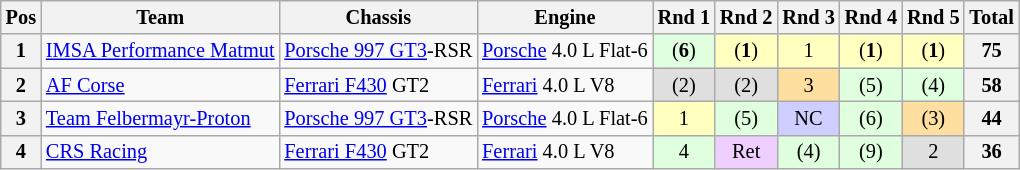<table class="wikitable" style="font-size: 85%;">
<tr>
<th>Pos</th>
<th>Team</th>
<th>Chassis</th>
<th>Engine</th>
<th>Rnd 1</th>
<th>Rnd 2</th>
<th>Rnd 3</th>
<th>Rnd 4</th>
<th>Rnd 5</th>
<th>Total</th>
</tr>
<tr>
<th>1</th>
<td> <a href='#'>IMSA Performance Matmut</a></td>
<td><a href='#'>Porsche 997 GT3</a>-RSR</td>
<td><a href='#'>Porsche</a> 4.0 L Flat-6</td>
<td align="center" style="background:#DFFFDF;">(<strong>6</strong>)</td>
<td align="center" style="background:#FFFFBF;">(<strong>1</strong>)</td>
<td align="center" style="background:#FFFFBF;">1</td>
<td align="center" style="background:#FFFFBF;">(<strong>1</strong>)</td>
<td align="center" style="background:#FFFFBF;">(<strong>1</strong>)</td>
<th align="center">75</th>
</tr>
<tr>
<th>2</th>
<td> <a href='#'>AF Corse</a></td>
<td><a href='#'>Ferrari F430</a> GT2</td>
<td><a href='#'>Ferrari</a> 4.0 L V8</td>
<td align="center" style="background:#DFDFDF;">(2)</td>
<td align="center" style="background:#DFDFDF;">(2)</td>
<td align="center" style="background:#FFDF9F;">3</td>
<td align="center" style="background:#DFFFDF;">(5)</td>
<td align="center" style="background:#DFFFDF;">(4)</td>
<th align="center">58</th>
</tr>
<tr>
<th>3</th>
<td> <a href='#'>Team Felbermayr-Proton</a></td>
<td><a href='#'>Porsche 997 GT3</a>-RSR</td>
<td><a href='#'>Porsche</a> 4.0 L Flat-6</td>
<td align="center" style="background:#FFFFBF;">1</td>
<td align="center" style="background:#DFFFDF;">(5)</td>
<td align="center" style="background:#CFCFFF;">NC</td>
<td align="center" style="background:#DFFFDF;">(6)</td>
<td align="center" style="background:#FFDF9F;">(3)</td>
<th align="center">44</th>
</tr>
<tr>
<th>4</th>
<td> <a href='#'>CRS Racing</a></td>
<td><a href='#'>Ferrari F430</a> GT2</td>
<td><a href='#'>Ferrari</a> 4.0 L V8</td>
<td align="center" style="background:#DFFFDF;">4</td>
<td align="center" style="background:#EFCFFF;">Ret</td>
<td align="center" style="background:#DFFFDF;">(4)</td>
<td align="center" style="background:#DFFFDF;">(9)</td>
<td align="center" style="background:#DFDFDF;">2</td>
<th align="center">36</th>
</tr>
</table>
